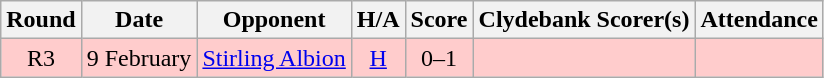<table class="wikitable" style="text-align:center">
<tr>
<th>Round</th>
<th>Date</th>
<th>Opponent</th>
<th>H/A</th>
<th>Score</th>
<th>Clydebank Scorer(s)</th>
<th>Attendance</th>
</tr>
<tr bgcolor=#FFCCCC>
<td>R3</td>
<td align=left>9 February</td>
<td align=left><a href='#'>Stirling Albion</a></td>
<td><a href='#'>H</a></td>
<td>0–1</td>
<td align=left></td>
<td></td>
</tr>
</table>
